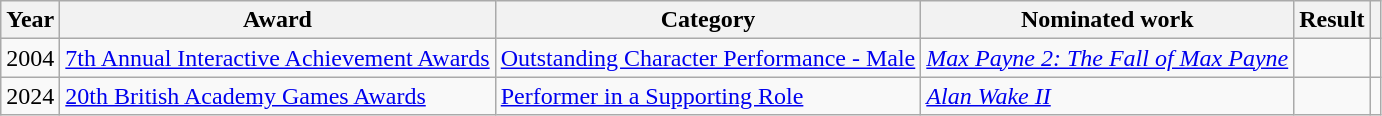<table class=wikitable>
<tr>
<th scope="col">Year</th>
<th scope="col">Award</th>
<th scope="col">Category</th>
<th scope="col">Nominated work</th>
<th scope="col">Result</th>
<th></th>
</tr>
<tr>
<td style="text-align:center;">2004</td>
<td><a href='#'>7th Annual Interactive Achievement Awards</a></td>
<td><a href='#'>Outstanding Character Performance - Male</a></td>
<td><em><a href='#'>Max Payne 2: The Fall of Max Payne</a></em></td>
<td></td>
<td style="text-align:center;"></td>
</tr>
<tr>
<td style="text-align:center;">2024</td>
<td><a href='#'>20th British Academy Games Awards</a></td>
<td><a href='#'>Performer in a Supporting Role</a></td>
<td><em><a href='#'>Alan Wake II</a></em></td>
<td></td>
<td style="text-align:center;"></td>
</tr>
</table>
